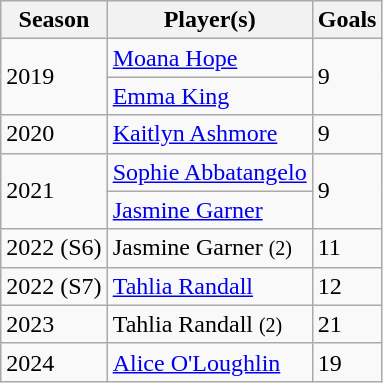<table class="wikitable sortable">
<tr>
<th>Season</th>
<th>Player(s)</th>
<th>Goals</th>
</tr>
<tr>
<td rowspan=2>2019</td>
<td><a href='#'>Moana Hope</a></td>
<td rowspan=2>9</td>
</tr>
<tr>
<td><a href='#'>Emma King</a></td>
</tr>
<tr>
<td>2020</td>
<td><a href='#'>Kaitlyn Ashmore</a></td>
<td>9</td>
</tr>
<tr>
<td rowspan=2>2021</td>
<td><a href='#'>Sophie Abbatangelo</a></td>
<td rowspan=2>9</td>
</tr>
<tr>
<td><a href='#'>Jasmine Garner</a></td>
</tr>
<tr>
<td>2022 (S6)</td>
<td>Jasmine Garner <small>(2)</small></td>
<td>11</td>
</tr>
<tr>
<td>2022 (S7)</td>
<td><a href='#'>Tahlia Randall</a></td>
<td>12</td>
</tr>
<tr>
<td>2023</td>
<td>Tahlia Randall <small>(2)</small></td>
<td>21</td>
</tr>
<tr>
<td>2024</td>
<td><a href='#'>Alice O'Loughlin</a></td>
<td>19</td>
</tr>
</table>
